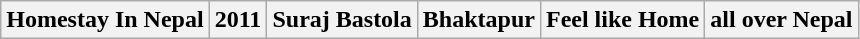<table class="wikitable">
<tr>
<th>Homestay In Nepal</th>
<th>2011</th>
<th>Suraj Bastola</th>
<th>Bhaktapur</th>
<th>Feel like Home</th>
<th>all over Nepal</th>
</tr>
</table>
